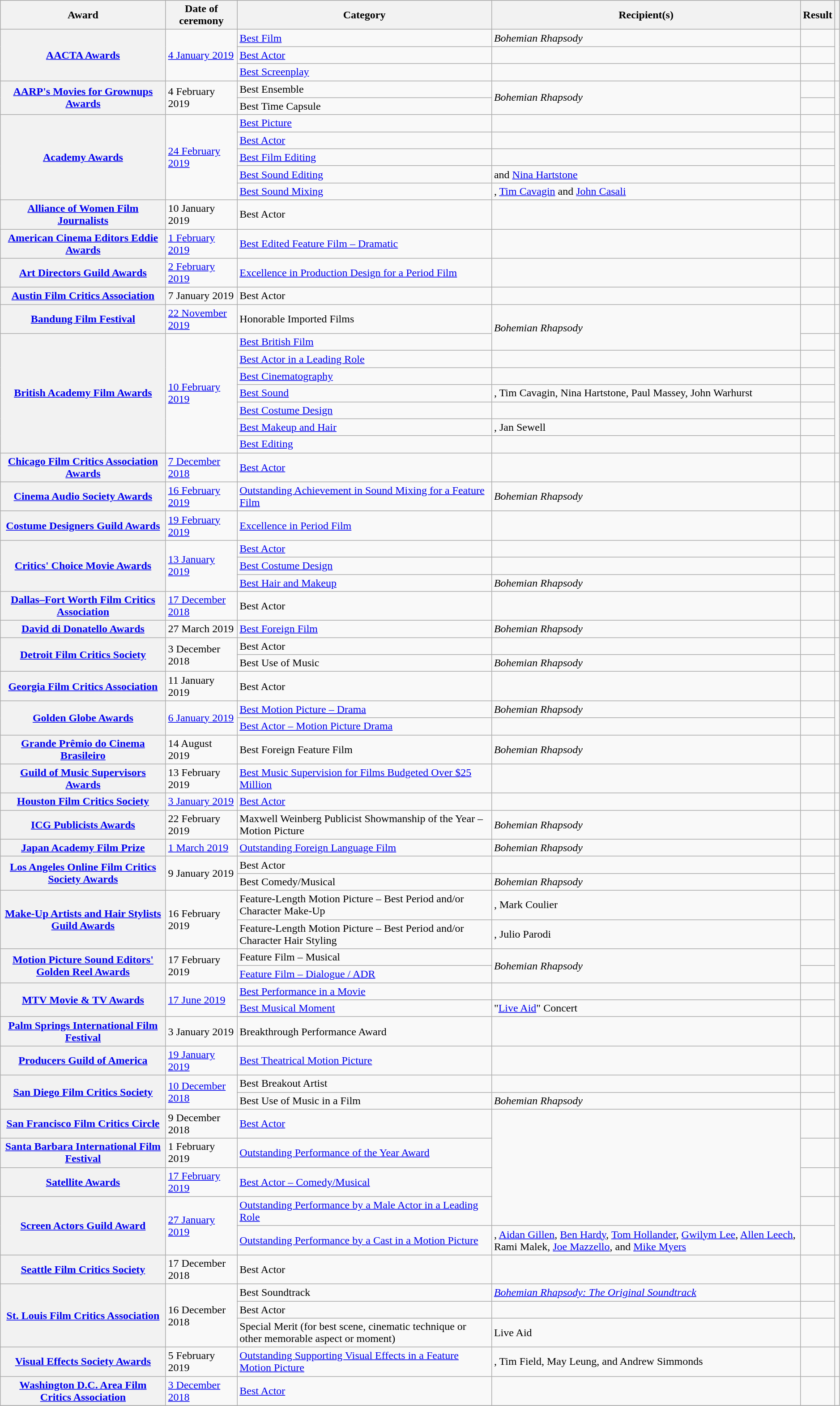<table class="wikitable plainrowheaders sortable" style="width:99%;">
<tr style="background:#ccc; text-align:center;">
<th scope="col">Award</th>
<th scope="col">Date of ceremony</th>
<th scope="col">Category</th>
<th scope="col">Recipient(s)</th>
<th scope="col">Result</th>
<th scope="col" class="unsortable"></th>
</tr>
<tr>
<th scope="row" rowspan="3"><a href='#'>AACTA Awards</a></th>
<td rowspan="3"><a href='#'>4 January 2019</a></td>
<td><a href='#'>Best Film</a></td>
<td><em>Bohemian Rhapsody</em></td>
<td></td>
<td rowspan="3" style="text-align:center;"></td>
</tr>
<tr>
<td><a href='#'>Best Actor</a></td>
<td></td>
<td></td>
</tr>
<tr>
<td><a href='#'>Best Screenplay</a></td>
<td></td>
<td></td>
</tr>
<tr>
<th scope="row" rowspan="2"><a href='#'>AARP's Movies for Grownups Awards</a></th>
<td rowspan="2">4 February 2019</td>
<td>Best Ensemble</td>
<td rowspan="2"><em>Bohemian Rhapsody</em></td>
<td></td>
<td rowspan="2" style="text-align:center;"></td>
</tr>
<tr>
<td>Best Time Capsule</td>
<td></td>
</tr>
<tr>
<th scope="row" rowspan="5"><a href='#'>Academy Awards</a></th>
<td rowspan="5"><a href='#'>24 February 2019</a></td>
<td><a href='#'>Best Picture</a></td>
<td></td>
<td></td>
<td style="text-align:center;" rowspan="5"></td>
</tr>
<tr>
<td><a href='#'>Best Actor</a></td>
<td></td>
<td></td>
</tr>
<tr>
<td><a href='#'>Best Film Editing</a></td>
<td></td>
<td></td>
</tr>
<tr>
<td><a href='#'>Best Sound Editing</a></td>
<td> and <a href='#'>Nina Hartstone</a></td>
<td></td>
</tr>
<tr>
<td><a href='#'>Best Sound Mixing</a></td>
<td>, <a href='#'>Tim Cavagin</a> and <a href='#'>John Casali</a></td>
<td></td>
</tr>
<tr>
<th scope="row"><a href='#'>Alliance of Women Film Journalists</a></th>
<td>10 January 2019</td>
<td>Best Actor</td>
<td></td>
<td></td>
<td style="text-align:center;"></td>
</tr>
<tr>
<th scope="row"><a href='#'>American Cinema Editors Eddie Awards</a></th>
<td><a href='#'>1 February 2019</a></td>
<td><a href='#'>Best Edited Feature Film – Dramatic</a></td>
<td></td>
<td></td>
<td style="text-align:center;"></td>
</tr>
<tr>
<th scope="row"><a href='#'>Art Directors Guild Awards</a></th>
<td><a href='#'>2 February 2019</a></td>
<td><a href='#'>Excellence in Production Design for a Period Film</a></td>
<td></td>
<td></td>
<td style="text-align:center;"></td>
</tr>
<tr>
<th scope="row"><a href='#'>Austin Film Critics Association</a></th>
<td>7 January 2019</td>
<td>Best Actor</td>
<td></td>
<td></td>
<td style="text-align:center;"><br></td>
</tr>
<tr>
<th scope="row"><a href='#'>Bandung Film Festival</a></th>
<td><a href='#'>22 November 2019</a></td>
<td>Honorable Imported Films</td>
<td rowspan="2"><em>Bohemian Rhapsody</em></td>
<td></td>
<td style="text-align:center;"></td>
</tr>
<tr>
<th scope="row" rowspan="7"><a href='#'>British Academy Film Awards</a></th>
<td rowspan="7"><a href='#'>10 February 2019</a></td>
<td><a href='#'>Best British Film</a></td>
<td></td>
<td style="text-align:center;" rowspan=7></td>
</tr>
<tr>
<td><a href='#'>Best Actor in a Leading Role</a></td>
<td></td>
<td></td>
</tr>
<tr>
<td><a href='#'>Best Cinematography</a></td>
<td></td>
<td></td>
</tr>
<tr>
<td><a href='#'>Best Sound</a></td>
<td>, Tim Cavagin, Nina Hartstone, Paul Massey, John Warhurst</td>
<td></td>
</tr>
<tr>
<td><a href='#'>Best Costume Design</a></td>
<td></td>
<td></td>
</tr>
<tr>
<td><a href='#'>Best Makeup and Hair</a></td>
<td>, Jan Sewell</td>
<td></td>
</tr>
<tr>
<td><a href='#'>Best Editing</a></td>
<td></td>
<td></td>
</tr>
<tr>
<th scope="row" rowspan="1"><a href='#'>Chicago Film Critics Association Awards</a></th>
<td rowspan="1"><a href='#'>7 December 2018</a></td>
<td><a href='#'>Best Actor</a></td>
<td></td>
<td></td>
<td rowspan="1" style="text-align:center;"></td>
</tr>
<tr>
<th scope="row"><a href='#'>Cinema Audio Society Awards</a></th>
<td><a href='#'>16 February 2019</a></td>
<td><a href='#'>Outstanding Achievement in Sound Mixing for a Feature Film</a></td>
<td><em>Bohemian Rhapsody</em></td>
<td></td>
<td style="text-align:center;"></td>
</tr>
<tr>
<th scope="row"><a href='#'>Costume Designers Guild Awards</a></th>
<td><a href='#'>19 February 2019</a></td>
<td><a href='#'>Excellence in Period Film</a></td>
<td></td>
<td></td>
<td style="text-align:center;"></td>
</tr>
<tr>
<th scope="row" rowspan="3"><a href='#'>Critics' Choice Movie Awards</a></th>
<td rowspan="3"><a href='#'>13 January 2019</a></td>
<td><a href='#'>Best Actor</a></td>
<td></td>
<td></td>
<td rowspan="3" style="text-align:center;"></td>
</tr>
<tr>
<td><a href='#'>Best Costume Design</a></td>
<td></td>
<td></td>
</tr>
<tr>
<td><a href='#'>Best Hair and Makeup</a></td>
<td><em>Bohemian Rhapsody</em></td>
<td></td>
</tr>
<tr>
<th scope="row"><a href='#'>Dallas–Fort Worth Film Critics Association</a></th>
<td><a href='#'>17 December 2018</a></td>
<td>Best Actor</td>
<td></td>
<td></td>
<td style="text-align:center;"></td>
</tr>
<tr>
<th scope="row"><a href='#'>David di Donatello Awards</a></th>
<td>27 March 2019</td>
<td><a href='#'>Best Foreign Film</a></td>
<td><em>Bohemian Rhapsody</em></td>
<td></td>
<td style="text-align:center;"></td>
</tr>
<tr>
<th scope="row" rowspan="2"><a href='#'>Detroit Film Critics Society</a></th>
<td rowspan="2">3 December 2018</td>
<td>Best Actor</td>
<td></td>
<td></td>
<td rowspan="2" style="text-align:center;"></td>
</tr>
<tr>
<td>Best Use of Music</td>
<td><em>Bohemian Rhapsody</em></td>
<td></td>
</tr>
<tr>
<th scope="row"><a href='#'>Georgia Film Critics Association</a></th>
<td>11 January 2019</td>
<td>Best Actor</td>
<td></td>
<td></td>
<td style="text-align:center;"></td>
</tr>
<tr>
<th scope="row" rowspan="2"><a href='#'>Golden Globe Awards</a></th>
<td rowspan="2"><a href='#'>6 January 2019</a></td>
<td><a href='#'>Best Motion Picture – Drama</a></td>
<td><em>Bohemian Rhapsody</em></td>
<td></td>
<td rowspan="2" style="text-align:center;"></td>
</tr>
<tr>
<td><a href='#'>Best Actor – Motion Picture Drama</a></td>
<td></td>
<td></td>
</tr>
<tr>
<th scope="row"><a href='#'>Grande Prêmio do Cinema Brasileiro</a></th>
<td>14 August 2019</td>
<td>Best Foreign Feature Film</td>
<td><em>Bohemian Rhapsody</em></td>
<td></td>
<td style="text-align:center;"></td>
</tr>
<tr>
<th scope="row"><a href='#'>Guild of Music Supervisors Awards</a></th>
<td>13 February 2019</td>
<td><a href='#'>Best Music Supervision for Films Budgeted Over $25 Million</a></td>
<td></td>
<td></td>
<td style="text-align:center;"></td>
</tr>
<tr>
<th scope="row"><a href='#'>Houston Film Critics Society</a></th>
<td><a href='#'>3 January 2019</a></td>
<td><a href='#'>Best Actor</a></td>
<td></td>
<td></td>
<td style="text-align:center;"></td>
</tr>
<tr>
<th scope="row"><a href='#'>ICG Publicists Awards</a></th>
<td>22 February 2019</td>
<td>Maxwell Weinberg Publicist Showmanship of the Year – Motion Picture</td>
<td><em>Bohemian Rhapsody</em></td>
<td></td>
<td style="text-align:center;"></td>
</tr>
<tr>
<th scope="row"><a href='#'>Japan Academy Film Prize</a></th>
<td><a href='#'>1 March 2019</a></td>
<td><a href='#'>Outstanding Foreign Language Film</a></td>
<td><em>Bohemian Rhapsody</em></td>
<td></td>
<td style="text-align:center;"></td>
</tr>
<tr>
<th scope="row" rowspan=2><a href='#'>Los Angeles Online Film Critics Society Awards</a></th>
<td rowspan=2>9 January 2019</td>
<td>Best Actor</td>
<td></td>
<td></td>
<td style="text-align:center;" rowspan=2></td>
</tr>
<tr>
<td>Best Comedy/Musical</td>
<td><em>Bohemian Rhapsody</em></td>
<td></td>
</tr>
<tr>
<th scope="row" rowspan=2><a href='#'>Make-Up Artists and Hair Stylists Guild Awards</a></th>
<td rowspan=2>16 February 2019</td>
<td>Feature-Length Motion Picture – Best Period and/or Character Make-Up</td>
<td>, Mark Coulier</td>
<td></td>
<td style="text-align:center;" rowspan=2></td>
</tr>
<tr>
<td>Feature-Length Motion Picture – Best Period and/or Character Hair Styling</td>
<td>, Julio Parodi</td>
<td></td>
</tr>
<tr>
<th scope="row" rowspan=2><a href='#'>Motion Picture Sound Editors' Golden Reel Awards</a></th>
<td rowspan=2>17 February 2019</td>
<td>Feature Film – Musical</td>
<td rowspan=2><em>Bohemian Rhapsody</em></td>
<td></td>
<td style="text-align:center;" rowspan=2></td>
</tr>
<tr>
<td><a href='#'>Feature Film – Dialogue / ADR</a></td>
<td></td>
</tr>
<tr>
<th scope="row" rowspan="2"><a href='#'>MTV Movie & TV Awards</a></th>
<td rowspan="2"><a href='#'>17 June 2019</a></td>
<td><a href='#'>Best Performance in a Movie</a></td>
<td></td>
<td></td>
<td rowspan="2" style="text-align:center;"></td>
</tr>
<tr>
<td><a href='#'>Best Musical Moment</a></td>
<td>"<a href='#'>Live Aid</a>" Concert</td>
<td></td>
</tr>
<tr>
<th scope="row" rowspan="1"><a href='#'>Palm Springs International Film Festival</a></th>
<td rowspan="1">3 January 2019</td>
<td>Breakthrough Performance Award</td>
<td></td>
<td></td>
<td rowspan="1" style="text-align:center;"></td>
</tr>
<tr>
<th scope="row"><a href='#'>Producers Guild of America</a></th>
<td><a href='#'>19 January 2019</a></td>
<td><a href='#'>Best Theatrical Motion Picture</a></td>
<td></td>
<td></td>
<td style="text-align:center;"></td>
</tr>
<tr>
<th scope="row" rowspan="2"><a href='#'>San Diego Film Critics Society</a></th>
<td rowspan="2"><a href='#'>10 December 2018</a></td>
<td>Best Breakout Artist</td>
<td></td>
<td></td>
<td rowspan="2" style="text-align:center;"></td>
</tr>
<tr>
<td>Best Use of Music in a Film</td>
<td><em>Bohemian Rhapsody</em></td>
<td></td>
</tr>
<tr>
<th scope="row"><a href='#'>San Francisco Film Critics Circle</a></th>
<td>9 December 2018</td>
<td><a href='#'>Best Actor</a></td>
<td rowspan="4"></td>
<td></td>
<td style="text-align:center;"></td>
</tr>
<tr>
<th scope="row"><a href='#'>Santa Barbara International Film Festival</a></th>
<td>1 February 2019</td>
<td><a href='#'>Outstanding Performance of the Year Award</a></td>
<td></td>
<td style="text-align:center;"></td>
</tr>
<tr>
<th scope="row"><a href='#'>Satellite Awards</a></th>
<td><a href='#'>17 February 2019</a></td>
<td><a href='#'>Best Actor – Comedy/Musical</a></td>
<td></td>
<td style="text-align:center;"></td>
</tr>
<tr>
<th scope="row" rowspan="2"><a href='#'>Screen Actors Guild Award</a></th>
<td rowspan="2"><a href='#'>27 January 2019</a></td>
<td><a href='#'>Outstanding Performance by a Male Actor in a Leading Role</a></td>
<td></td>
<td rowspan="2" style="text-align:center;"></td>
</tr>
<tr>
<td><a href='#'>Outstanding Performance by a Cast in a Motion Picture</a></td>
<td>, <a href='#'>Aidan Gillen</a>, <a href='#'>Ben Hardy</a>, <a href='#'>Tom Hollander</a>, <a href='#'>Gwilym Lee</a>, <a href='#'>Allen Leech</a>, Rami Malek, <a href='#'>Joe Mazzello</a>, and <a href='#'>Mike Myers</a></td>
<td></td>
</tr>
<tr>
<th scope="row"><a href='#'>Seattle Film Critics Society</a></th>
<td>17 December 2018</td>
<td>Best Actor</td>
<td></td>
<td></td>
<td style="text-align:center;"></td>
</tr>
<tr>
<th scope="row" rowspan="3"><a href='#'>St. Louis Film Critics Association</a></th>
<td rowspan="3">16 December 2018</td>
<td>Best Soundtrack</td>
<td><em><a href='#'>Bohemian Rhapsody: The Original Soundtrack</a></em></td>
<td></td>
<td rowspan="3" style="text-align:center;"></td>
</tr>
<tr>
<td>Best Actor</td>
<td></td>
<td></td>
</tr>
<tr>
<td>Special Merit (for best scene, cinematic technique or other memorable aspect or moment)</td>
<td>Live Aid</td>
<td></td>
</tr>
<tr>
<th scope="row"><a href='#'>Visual Effects Society Awards</a></th>
<td>5 February 2019</td>
<td><a href='#'>Outstanding Supporting Visual Effects in a Feature Motion Picture</a></td>
<td>, Tim Field, May Leung, and Andrew Simmonds</td>
<td></td>
<td style="text-align:center;"></td>
</tr>
<tr>
<th scope="row"><a href='#'>Washington D.C. Area Film Critics Association</a></th>
<td><a href='#'>3 December 2018</a></td>
<td><a href='#'>Best Actor</a></td>
<td></td>
<td></td>
<td style="text-align:center;"></td>
</tr>
<tr>
</tr>
</table>
